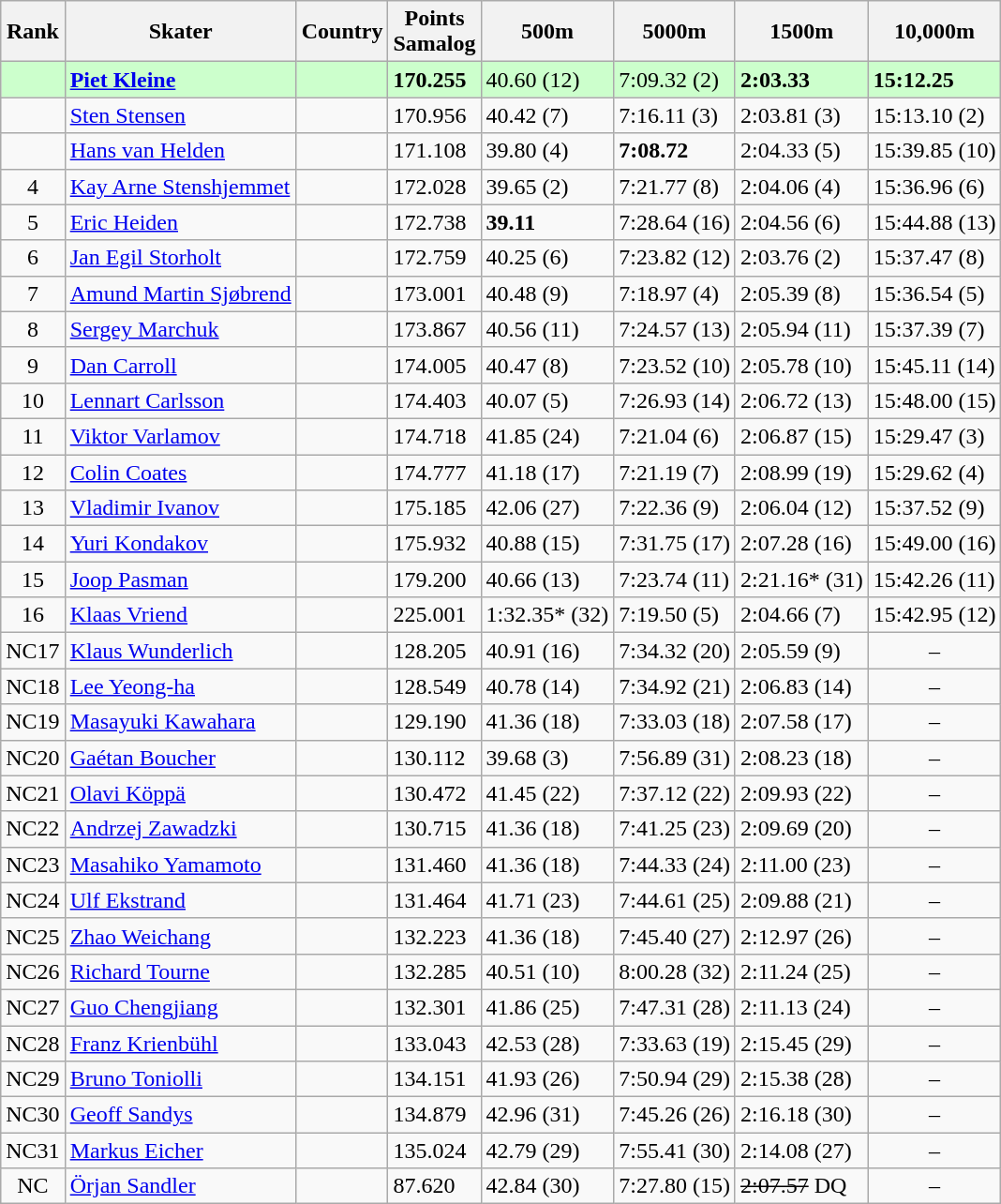<table class="wikitable sortable" style="text-align:left">
<tr>
<th>Rank</th>
<th>Skater</th>
<th>Country</th>
<th>Points <br> Samalog</th>
<th>500m</th>
<th>5000m</th>
<th>1500m</th>
<th>10,000m</th>
</tr>
<tr bgcolor=ccffcc>
<td style="text-align:center"></td>
<td><strong><a href='#'>Piet Kleine</a></strong></td>
<td></td>
<td><strong>170.255</strong></td>
<td>40.60 (12)</td>
<td>7:09.32 (2)</td>
<td><strong>2:03.33</strong> </td>
<td><strong>15:12.25</strong> </td>
</tr>
<tr>
<td style="text-align:center"></td>
<td><a href='#'>Sten Stensen</a></td>
<td></td>
<td>170.956</td>
<td>40.42 (7)</td>
<td>7:16.11 (3)</td>
<td>2:03.81 (3)</td>
<td>15:13.10 (2)</td>
</tr>
<tr>
<td style="text-align:center"></td>
<td><a href='#'>Hans van Helden</a></td>
<td></td>
<td>171.108</td>
<td>39.80 (4)</td>
<td><strong>7:08.72</strong> </td>
<td>2:04.33 (5)</td>
<td>15:39.85 (10)</td>
</tr>
<tr>
<td style="text-align:center">4</td>
<td><a href='#'>Kay Arne Stenshjemmet</a></td>
<td></td>
<td>172.028</td>
<td>39.65 (2)</td>
<td>7:21.77 (8)</td>
<td>2:04.06 (4)</td>
<td>15:36.96 (6)</td>
</tr>
<tr>
<td style="text-align:center">5</td>
<td><a href='#'>Eric Heiden</a></td>
<td></td>
<td>172.738</td>
<td><strong>39.11</strong> </td>
<td>7:28.64 (16)</td>
<td>2:04.56 (6)</td>
<td>15:44.88 (13)</td>
</tr>
<tr>
<td style="text-align:center">6</td>
<td><a href='#'>Jan Egil Storholt</a></td>
<td></td>
<td>172.759</td>
<td>40.25 (6)</td>
<td>7:23.82 (12)</td>
<td>2:03.76 (2)</td>
<td>15:37.47 (8)</td>
</tr>
<tr>
<td style="text-align:center">7</td>
<td><a href='#'>Amund Martin Sjøbrend</a></td>
<td></td>
<td>173.001</td>
<td>40.48 (9)</td>
<td>7:18.97 (4)</td>
<td>2:05.39 (8)</td>
<td>15:36.54 (5)</td>
</tr>
<tr>
<td style="text-align:center">8</td>
<td><a href='#'>Sergey Marchuk</a></td>
<td></td>
<td>173.867</td>
<td>40.56 (11)</td>
<td>7:24.57 (13)</td>
<td>2:05.94 (11)</td>
<td>15:37.39 (7)</td>
</tr>
<tr>
<td style="text-align:center">9</td>
<td><a href='#'>Dan Carroll</a></td>
<td></td>
<td>174.005</td>
<td>40.47 (8)</td>
<td>7:23.52 (10)</td>
<td>2:05.78 (10)</td>
<td>15:45.11 (14)</td>
</tr>
<tr>
<td style="text-align:center">10</td>
<td><a href='#'>Lennart Carlsson</a></td>
<td></td>
<td>174.403</td>
<td>40.07 (5)</td>
<td>7:26.93 (14)</td>
<td>2:06.72 (13)</td>
<td>15:48.00 (15)</td>
</tr>
<tr>
<td style="text-align:center">11</td>
<td><a href='#'>Viktor Varlamov</a></td>
<td></td>
<td>174.718</td>
<td>41.85 (24)</td>
<td>7:21.04 (6)</td>
<td>2:06.87 (15)</td>
<td>15:29.47 (3)</td>
</tr>
<tr>
<td style="text-align:center">12</td>
<td><a href='#'>Colin Coates</a></td>
<td></td>
<td>174.777</td>
<td>41.18 (17)</td>
<td>7:21.19 (7)</td>
<td>2:08.99 (19)</td>
<td>15:29.62 (4)</td>
</tr>
<tr>
<td style="text-align:center">13</td>
<td><a href='#'>Vladimir Ivanov</a></td>
<td></td>
<td>175.185</td>
<td>42.06 (27)</td>
<td>7:22.36 (9)</td>
<td>2:06.04 (12)</td>
<td>15:37.52 (9)</td>
</tr>
<tr>
<td style="text-align:center">14</td>
<td><a href='#'>Yuri Kondakov</a></td>
<td></td>
<td>175.932</td>
<td>40.88 (15)</td>
<td>7:31.75 (17)</td>
<td>2:07.28 (16)</td>
<td>15:49.00 (16)</td>
</tr>
<tr>
<td style="text-align:center">15</td>
<td><a href='#'>Joop Pasman</a></td>
<td></td>
<td>179.200</td>
<td>40.66 (13)</td>
<td>7:23.74 (11)</td>
<td>2:21.16* (31)</td>
<td>15:42.26 (11)</td>
</tr>
<tr>
<td style="text-align:center">16</td>
<td><a href='#'>Klaas Vriend</a></td>
<td></td>
<td>225.001</td>
<td>1:32.35* (32)</td>
<td>7:19.50 (5)</td>
<td>2:04.66 (7)</td>
<td>15:42.95 (12)</td>
</tr>
<tr>
<td style="text-align:center">NC17</td>
<td><a href='#'>Klaus Wunderlich</a></td>
<td></td>
<td>128.205</td>
<td>40.91 (16)</td>
<td>7:34.32 (20)</td>
<td>2:05.59 (9)</td>
<td style="text-align:center">–</td>
</tr>
<tr>
<td style="text-align:center">NC18</td>
<td><a href='#'>Lee Yeong-ha</a></td>
<td></td>
<td>128.549</td>
<td>40.78 (14)</td>
<td>7:34.92 (21)</td>
<td>2:06.83 (14)</td>
<td style="text-align:center">–</td>
</tr>
<tr>
<td style="text-align:center">NC19</td>
<td><a href='#'>Masayuki Kawahara</a></td>
<td></td>
<td>129.190</td>
<td>41.36 (18)</td>
<td>7:33.03 (18)</td>
<td>2:07.58 (17)</td>
<td style="text-align:center">–</td>
</tr>
<tr>
<td style="text-align:center">NC20</td>
<td><a href='#'>Gaétan Boucher</a></td>
<td></td>
<td>130.112</td>
<td>39.68 (3)</td>
<td>7:56.89 (31)</td>
<td>2:08.23 (18)</td>
<td style="text-align:center">–</td>
</tr>
<tr>
<td style="text-align:center">NC21</td>
<td><a href='#'>Olavi Köppä</a></td>
<td></td>
<td>130.472</td>
<td>41.45 (22)</td>
<td>7:37.12 (22)</td>
<td>2:09.93 (22)</td>
<td style="text-align:center">–</td>
</tr>
<tr>
<td style="text-align:center">NC22</td>
<td><a href='#'>Andrzej Zawadzki</a></td>
<td></td>
<td>130.715</td>
<td>41.36 (18)</td>
<td>7:41.25 (23)</td>
<td>2:09.69 (20)</td>
<td style="text-align:center">–</td>
</tr>
<tr>
<td style="text-align:center">NC23</td>
<td><a href='#'>Masahiko Yamamoto</a></td>
<td></td>
<td>131.460</td>
<td>41.36 (18)</td>
<td>7:44.33 (24)</td>
<td>2:11.00 (23)</td>
<td style="text-align:center">–</td>
</tr>
<tr>
<td style="text-align:center">NC24</td>
<td><a href='#'>Ulf Ekstrand</a></td>
<td></td>
<td>131.464</td>
<td>41.71 (23)</td>
<td>7:44.61 (25)</td>
<td>2:09.88 (21)</td>
<td style="text-align:center">–</td>
</tr>
<tr>
<td style="text-align:center">NC25</td>
<td><a href='#'>Zhao Weichang</a></td>
<td></td>
<td>132.223</td>
<td>41.36 (18)</td>
<td>7:45.40 (27)</td>
<td>2:12.97 (26)</td>
<td style="text-align:center">–</td>
</tr>
<tr>
<td style="text-align:center">NC26</td>
<td><a href='#'>Richard Tourne</a></td>
<td></td>
<td>132.285</td>
<td>40.51 (10)</td>
<td>8:00.28 (32)</td>
<td>2:11.24 (25)</td>
<td style="text-align:center">–</td>
</tr>
<tr>
<td style="text-align:center">NC27</td>
<td><a href='#'>Guo Chengjiang</a></td>
<td></td>
<td>132.301</td>
<td>41.86 (25)</td>
<td>7:47.31 (28)</td>
<td>2:11.13 (24)</td>
<td style="text-align:center">–</td>
</tr>
<tr>
<td style="text-align:center">NC28</td>
<td><a href='#'>Franz Krienbühl</a></td>
<td></td>
<td>133.043</td>
<td>42.53 (28)</td>
<td>7:33.63 (19)</td>
<td>2:15.45 (29)</td>
<td style="text-align:center">–</td>
</tr>
<tr>
<td style="text-align:center">NC29</td>
<td><a href='#'>Bruno Toniolli</a></td>
<td></td>
<td>134.151</td>
<td>41.93 (26)</td>
<td>7:50.94 (29)</td>
<td>2:15.38 (28)</td>
<td style="text-align:center">–</td>
</tr>
<tr>
<td style="text-align:center">NC30</td>
<td><a href='#'>Geoff Sandys</a></td>
<td></td>
<td>134.879</td>
<td>42.96 (31)</td>
<td>7:45.26 (26)</td>
<td>2:16.18 (30)</td>
<td style="text-align:center">–</td>
</tr>
<tr>
<td style="text-align:center">NC31</td>
<td><a href='#'>Markus Eicher</a></td>
<td></td>
<td>135.024</td>
<td>42.79 (29)</td>
<td>7:55.41 (30)</td>
<td>2:14.08 (27)</td>
<td style="text-align:center">–</td>
</tr>
<tr>
<td style="text-align:center">NC</td>
<td><a href='#'>Örjan Sandler</a></td>
<td></td>
<td>87.620</td>
<td>42.84 (30)</td>
<td>7:27.80 (15)</td>
<td><s>2:07.57</s> DQ</td>
<td style="text-align:center">–</td>
</tr>
</table>
